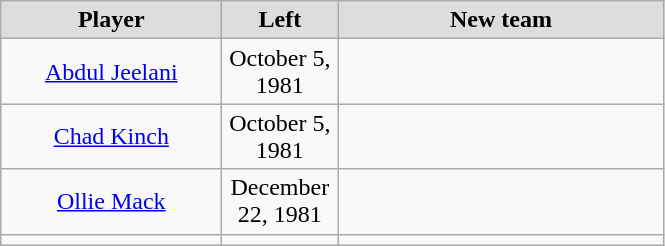<table class="wikitable" style="text-align: center">
<tr align="center"  bgcolor="#dddddd">
<td style="width:140px"><strong>Player</strong></td>
<td style="width:70px"><strong>Left</strong></td>
<td style="width:210px"><strong>New team</strong></td>
</tr>
<tr style="height:40px">
<td><a href='#'>Abdul Jeelani</a></td>
<td>October 5, 1981</td>
<td></td>
</tr>
<tr>
<td><a href='#'>Chad Kinch</a></td>
<td>October 5, 1981</td>
<td></td>
</tr>
<tr>
<td><a href='#'>Ollie Mack</a></td>
<td>December 22, 1981</td>
</tr>
<tr>
<td></td>
<td style="font-size: 80%"></td>
<td></td>
</tr>
</table>
